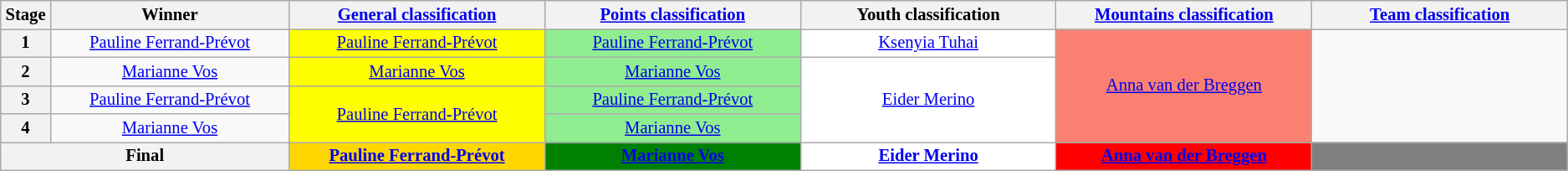<table class="wikitable" style="text-align: center; font-size:86%;">
<tr style="background-color: #efefef;">
<th width="1%">Stage</th>
<th width="14%">Winner</th>
<th width="15%"><a href='#'>General classification</a><br></th>
<th width="15%"><a href='#'>Points classification</a><br> </th>
<th width="15%">Youth classification<br> </th>
<th width="15%"><a href='#'>Mountains classification</a><br></th>
<th width="15%"><a href='#'>Team classification</a><br></th>
</tr>
<tr>
<th>1</th>
<td><a href='#'>Pauline Ferrand-Prévot</a></td>
<td style="background-color:yellow"><a href='#'>Pauline Ferrand-Prévot</a></td>
<td style="background-color:lightgreen"><a href='#'>Pauline Ferrand-Prévot</a></td>
<td style="background-color:white"><a href='#'>Ksenyia Tuhai</a></td>
<td style="background-color:salmon" rowspan=4><a href='#'>Anna van der Breggen</a></td>
<td style="background-color:light grey" rowspan=4></td>
</tr>
<tr>
<th>2</th>
<td><a href='#'>Marianne Vos</a></td>
<td style="background-color:yellow"><a href='#'>Marianne Vos</a></td>
<td style="background-color:lightgreen"><a href='#'>Marianne Vos</a></td>
<td style="background-color:white" rowspan=3><a href='#'>Eider Merino</a></td>
</tr>
<tr>
<th>3</th>
<td><a href='#'>Pauline Ferrand-Prévot</a></td>
<td style="background-color:yellow" rowspan=2><a href='#'>Pauline Ferrand-Prévot</a></td>
<td style="background-color:lightgreen"><a href='#'>Pauline Ferrand-Prévot</a></td>
</tr>
<tr>
<th>4</th>
<td><a href='#'>Marianne Vos</a></td>
<td style="background-color:lightgreen"><a href='#'>Marianne Vos</a></td>
</tr>
<tr>
<th colspan=2><strong>Final</strong></th>
<th style="background:gold;"><a href='#'>Pauline Ferrand-Prévot</a></th>
<th style="background:green;"><a href='#'>Marianne Vos</a></th>
<th style="background:white;"><a href='#'>Eider Merino</a></th>
<th style="background:red;"><a href='#'>Anna van der Breggen</a></th>
<th style="background:grey;"></th>
</tr>
</table>
